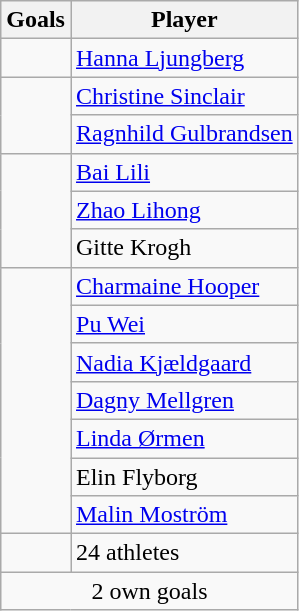<table class="wikitable">
<tr>
<th>Goals<br></th>
<th>Player</th>
</tr>
<tr>
<td></td>
<td> <a href='#'>Hanna Ljungberg</a></td>
</tr>
<tr>
<td rowspan=2></td>
<td> <a href='#'>Christine Sinclair</a></td>
</tr>
<tr>
<td> <a href='#'>Ragnhild Gulbrandsen</a></td>
</tr>
<tr>
<td rowspan=3></td>
<td> <a href='#'>Bai Lili</a></td>
</tr>
<tr>
<td> <a href='#'>Zhao Lihong</a></td>
</tr>
<tr>
<td> Gitte Krogh</td>
</tr>
<tr>
<td rowspan=7></td>
<td> <a href='#'>Charmaine Hooper</a></td>
</tr>
<tr>
<td> <a href='#'>Pu Wei</a></td>
</tr>
<tr>
<td> <a href='#'>Nadia Kjældgaard</a></td>
</tr>
<tr>
<td> <a href='#'>Dagny Mellgren</a></td>
</tr>
<tr>
<td> <a href='#'>Linda Ørmen</a></td>
</tr>
<tr>
<td> Elin Flyborg</td>
</tr>
<tr>
<td> <a href='#'>Malin Moström</a></td>
</tr>
<tr>
<td></td>
<td>24 athletes</td>
</tr>
<tr>
<td colspan=2 align=center>2 own goals</td>
</tr>
</table>
